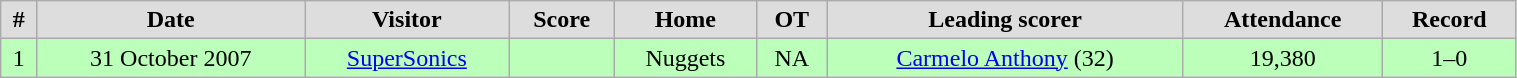<table class="wikitable" width="80%">
<tr align="center"  bgcolor="#dddddd">
<td><strong>#</strong></td>
<td><strong>Date</strong></td>
<td><strong>Visitor</strong></td>
<td><strong>Score</strong></td>
<td><strong>Home</strong></td>
<td><strong>OT</strong></td>
<td><strong>Leading scorer</strong></td>
<td><strong>Attendance</strong></td>
<td><strong>Record</strong></td>
</tr>
<tr align="center" bgcolor="#bbffbb">
<td>1</td>
<td>31 October 2007</td>
<td><a href='#'>SuperSonics</a></td>
<td></td>
<td>Nuggets</td>
<td>NA</td>
<td><a href='#'>Carmelo Anthony</a> (32)</td>
<td>19,380</td>
<td>1–0</td>
</tr>
</table>
